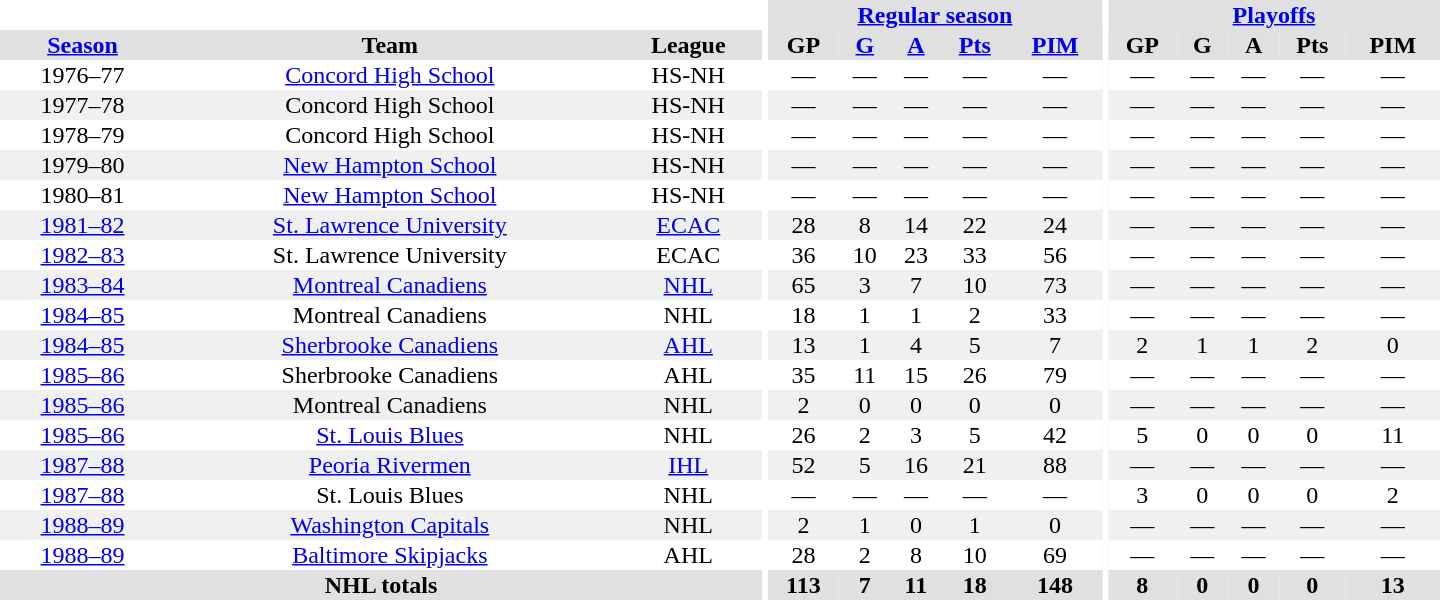<table border="0" cellpadding="1" cellspacing="0" style="text-align:center; width:60em">
<tr bgcolor="#e0e0e0">
<th colspan="3" bgcolor="#ffffff"></th>
<th rowspan="100" bgcolor="#ffffff"></th>
<th colspan="5"><a href='#'>Regular season</a></th>
<th rowspan="100" bgcolor="#ffffff"></th>
<th colspan="5"><a href='#'>Playoffs</a></th>
</tr>
<tr bgcolor="#e0e0e0">
<th><a href='#'>Season</a></th>
<th>Team</th>
<th>League</th>
<th>GP</th>
<th><a href='#'>G</a></th>
<th><a href='#'>A</a></th>
<th><a href='#'>Pts</a></th>
<th><a href='#'>PIM</a></th>
<th>GP</th>
<th>G</th>
<th>A</th>
<th>Pts</th>
<th>PIM</th>
</tr>
<tr>
<td>1976–77</td>
<td><a href='#'>Concord High School</a></td>
<td>HS-NH</td>
<td>—</td>
<td>—</td>
<td>—</td>
<td>—</td>
<td>—</td>
<td>—</td>
<td>—</td>
<td>—</td>
<td>—</td>
<td>—</td>
</tr>
<tr bgcolor="#f0f0f0">
<td>1977–78</td>
<td>Concord High School</td>
<td>HS-NH</td>
<td>—</td>
<td>—</td>
<td>—</td>
<td>—</td>
<td>—</td>
<td>—</td>
<td>—</td>
<td>—</td>
<td>—</td>
<td>—</td>
</tr>
<tr>
<td>1978–79</td>
<td>Concord High School</td>
<td>HS-NH</td>
<td>—</td>
<td>—</td>
<td>—</td>
<td>—</td>
<td>—</td>
<td>—</td>
<td>—</td>
<td>—</td>
<td>—</td>
<td>—</td>
</tr>
<tr bgcolor="#f0f0f0">
<td>1979–80</td>
<td><a href='#'>New Hampton School</a></td>
<td>HS-NH</td>
<td>—</td>
<td>—</td>
<td>—</td>
<td>—</td>
<td>—</td>
<td>—</td>
<td>—</td>
<td>—</td>
<td>—</td>
<td>—</td>
</tr>
<tr>
<td>1980–81</td>
<td><a href='#'>New Hampton School</a></td>
<td>HS-NH</td>
<td>—</td>
<td>—</td>
<td>—</td>
<td>—</td>
<td>—</td>
<td>—</td>
<td>—</td>
<td>—</td>
<td>—</td>
<td>—</td>
</tr>
<tr bgcolor="#f0f0f0">
<td><a href='#'>1981–82</a></td>
<td><a href='#'>St. Lawrence University</a></td>
<td><a href='#'>ECAC</a></td>
<td>28</td>
<td>8</td>
<td>14</td>
<td>22</td>
<td>24</td>
<td>—</td>
<td>—</td>
<td>—</td>
<td>—</td>
<td>—</td>
</tr>
<tr>
<td><a href='#'>1982–83</a></td>
<td>St. Lawrence University</td>
<td>ECAC</td>
<td>36</td>
<td>10</td>
<td>23</td>
<td>33</td>
<td>56</td>
<td>—</td>
<td>—</td>
<td>—</td>
<td>—</td>
<td>—</td>
</tr>
<tr bgcolor="#f0f0f0">
<td><a href='#'>1983–84</a></td>
<td><a href='#'>Montreal Canadiens</a></td>
<td><a href='#'>NHL</a></td>
<td>65</td>
<td>3</td>
<td>7</td>
<td>10</td>
<td>73</td>
<td>—</td>
<td>—</td>
<td>—</td>
<td>—</td>
<td>—</td>
</tr>
<tr>
<td><a href='#'>1984–85</a></td>
<td>Montreal Canadiens</td>
<td>NHL</td>
<td>18</td>
<td>1</td>
<td>1</td>
<td>2</td>
<td>33</td>
<td>—</td>
<td>—</td>
<td>—</td>
<td>—</td>
<td>—</td>
</tr>
<tr bgcolor="#f0f0f0">
<td><a href='#'>1984–85</a></td>
<td><a href='#'>Sherbrooke Canadiens</a></td>
<td><a href='#'>AHL</a></td>
<td>13</td>
<td>1</td>
<td>4</td>
<td>5</td>
<td>7</td>
<td>2</td>
<td>1</td>
<td>1</td>
<td>2</td>
<td>0</td>
</tr>
<tr>
<td><a href='#'>1985–86</a></td>
<td>Sherbrooke Canadiens</td>
<td>AHL</td>
<td>35</td>
<td>11</td>
<td>15</td>
<td>26</td>
<td>79</td>
<td>—</td>
<td>—</td>
<td>—</td>
<td>—</td>
<td>—</td>
</tr>
<tr bgcolor="#f0f0f0">
<td><a href='#'>1985–86</a></td>
<td>Montreal Canadiens</td>
<td>NHL</td>
<td>2</td>
<td>0</td>
<td>0</td>
<td>0</td>
<td>0</td>
<td>—</td>
<td>—</td>
<td>—</td>
<td>—</td>
<td>—</td>
</tr>
<tr>
<td><a href='#'>1985–86</a></td>
<td><a href='#'>St. Louis Blues</a></td>
<td>NHL</td>
<td>26</td>
<td>2</td>
<td>3</td>
<td>5</td>
<td>42</td>
<td>5</td>
<td>0</td>
<td>0</td>
<td>0</td>
<td>11</td>
</tr>
<tr bgcolor="#f0f0f0">
<td><a href='#'>1987–88</a></td>
<td><a href='#'>Peoria Rivermen</a></td>
<td><a href='#'>IHL</a></td>
<td>52</td>
<td>5</td>
<td>16</td>
<td>21</td>
<td>88</td>
<td>—</td>
<td>—</td>
<td>—</td>
<td>—</td>
<td>—</td>
</tr>
<tr>
<td><a href='#'>1987–88</a></td>
<td>St. Louis Blues</td>
<td>NHL</td>
<td>—</td>
<td>—</td>
<td>—</td>
<td>—</td>
<td>—</td>
<td>3</td>
<td>0</td>
<td>0</td>
<td>0</td>
<td>2</td>
</tr>
<tr bgcolor="#f0f0f0">
<td><a href='#'>1988–89</a></td>
<td><a href='#'>Washington Capitals</a></td>
<td>NHL</td>
<td>2</td>
<td>1</td>
<td>0</td>
<td>1</td>
<td>0</td>
<td>—</td>
<td>—</td>
<td>—</td>
<td>—</td>
<td>—</td>
</tr>
<tr>
<td><a href='#'>1988–89</a></td>
<td><a href='#'>Baltimore Skipjacks</a></td>
<td>AHL</td>
<td>28</td>
<td>2</td>
<td>8</td>
<td>10</td>
<td>69</td>
<td>—</td>
<td>—</td>
<td>—</td>
<td>—</td>
<td>—</td>
</tr>
<tr bgcolor="#e0e0e0">
<th colspan="3">NHL totals</th>
<th>113</th>
<th>7</th>
<th>11</th>
<th>18</th>
<th>148</th>
<th>8</th>
<th>0</th>
<th>0</th>
<th>0</th>
<th>13</th>
</tr>
</table>
